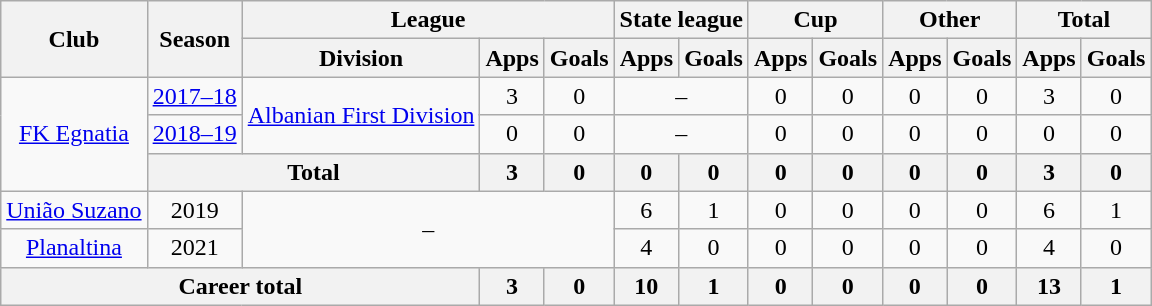<table class="wikitable" style="text-align: center">
<tr>
<th rowspan="2">Club</th>
<th rowspan="2">Season</th>
<th colspan="3">League</th>
<th colspan="2">State league</th>
<th colspan="2">Cup</th>
<th colspan="2">Other</th>
<th colspan="2">Total</th>
</tr>
<tr>
<th>Division</th>
<th>Apps</th>
<th>Goals</th>
<th>Apps</th>
<th>Goals</th>
<th>Apps</th>
<th>Goals</th>
<th>Apps</th>
<th>Goals</th>
<th>Apps</th>
<th>Goals</th>
</tr>
<tr>
<td rowspan="3"><a href='#'>FK Egnatia</a></td>
<td><a href='#'>2017–18</a></td>
<td rowspan="2"><a href='#'>Albanian First Division</a></td>
<td>3</td>
<td>0</td>
<td colspan="2">–</td>
<td>0</td>
<td>0</td>
<td>0</td>
<td>0</td>
<td>3</td>
<td>0</td>
</tr>
<tr>
<td><a href='#'>2018–19</a></td>
<td>0</td>
<td>0</td>
<td colspan="2">–</td>
<td>0</td>
<td>0</td>
<td>0</td>
<td>0</td>
<td>0</td>
<td>0</td>
</tr>
<tr>
<th colspan="2"><strong>Total</strong></th>
<th>3</th>
<th>0</th>
<th>0</th>
<th>0</th>
<th>0</th>
<th>0</th>
<th>0</th>
<th>0</th>
<th>3</th>
<th>0</th>
</tr>
<tr>
<td><a href='#'>União Suzano</a></td>
<td>2019</td>
<td colspan="3" rowspan="2">–</td>
<td>6</td>
<td>1</td>
<td>0</td>
<td>0</td>
<td>0</td>
<td>0</td>
<td>6</td>
<td>1</td>
</tr>
<tr>
<td><a href='#'>Planaltina</a></td>
<td>2021</td>
<td>4</td>
<td>0</td>
<td>0</td>
<td>0</td>
<td>0</td>
<td>0</td>
<td>4</td>
<td>0</td>
</tr>
<tr>
<th colspan="3"><strong>Career total</strong></th>
<th>3</th>
<th>0</th>
<th>10</th>
<th>1</th>
<th>0</th>
<th>0</th>
<th>0</th>
<th>0</th>
<th>13</th>
<th>1</th>
</tr>
</table>
